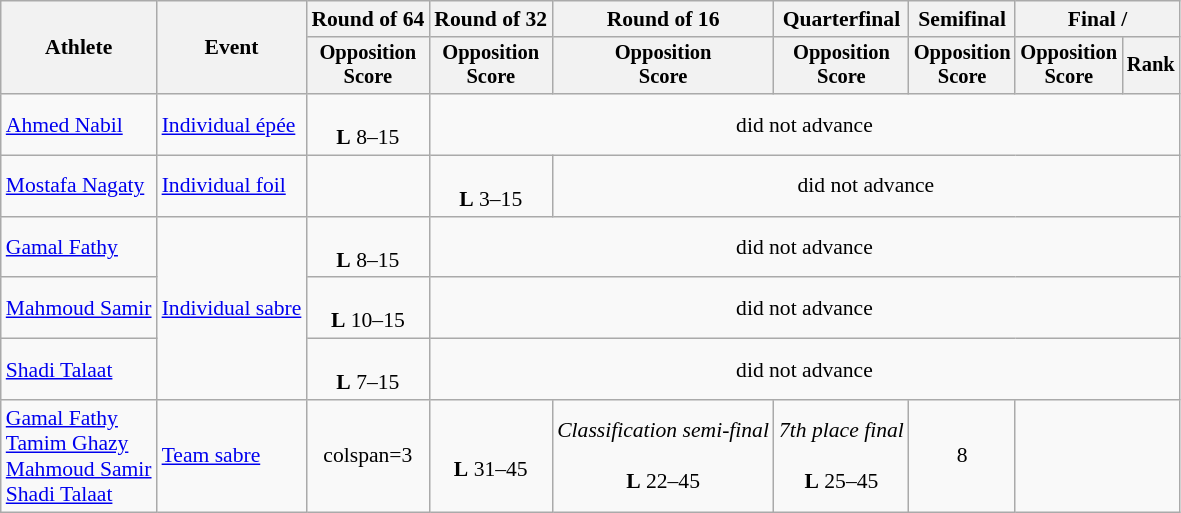<table class="wikitable" style="font-size:90%">
<tr>
<th rowspan="2">Athlete</th>
<th rowspan="2">Event</th>
<th>Round of 64</th>
<th>Round of 32</th>
<th>Round of 16</th>
<th>Quarterfinal</th>
<th>Semifinal</th>
<th colspan=2>Final / </th>
</tr>
<tr style="font-size:95%">
<th>Opposition <br> Score</th>
<th>Opposition <br> Score</th>
<th>Opposition <br> Score</th>
<th>Opposition <br> Score</th>
<th>Opposition <br> Score</th>
<th>Opposition <br> Score</th>
<th>Rank</th>
</tr>
<tr align=center>
<td align=left><a href='#'>Ahmed Nabil</a></td>
<td align=left><a href='#'>Individual épée</a></td>
<td><br><strong>L</strong> 8–15</td>
<td colspan=6>did not advance</td>
</tr>
<tr align=center>
<td align=left><a href='#'>Mostafa Nagaty</a></td>
<td align=left><a href='#'>Individual foil</a></td>
<td></td>
<td><br><strong>L</strong> 3–15</td>
<td colspan=5>did not advance</td>
</tr>
<tr align=center>
<td align=left><a href='#'>Gamal Fathy</a></td>
<td align=left rowspan=3><a href='#'>Individual sabre</a></td>
<td><br><strong>L</strong> 8–15</td>
<td colspan=6>did not advance</td>
</tr>
<tr align=center>
<td align=left><a href='#'>Mahmoud Samir</a></td>
<td><br><strong>L</strong> 10–15</td>
<td colspan=6>did not advance</td>
</tr>
<tr align=center>
<td align=left><a href='#'>Shadi Talaat</a></td>
<td><br><strong>L</strong> 7–15</td>
<td colspan=6>did not advance</td>
</tr>
<tr align=center>
<td align=left><a href='#'>Gamal Fathy</a><br><a href='#'>Tamim Ghazy</a><br><a href='#'>Mahmoud Samir</a><br><a href='#'>Shadi Talaat</a></td>
<td align=left><a href='#'>Team sabre</a></td>
<td>colspan=3 </td>
<td><br><strong>L</strong> 31–45</td>
<td><em>Classification semi-final</em><br><br><strong>L</strong> 22–45</td>
<td><em>7th place final</em><br><br><strong>L</strong> 25–45</td>
<td>8</td>
</tr>
</table>
